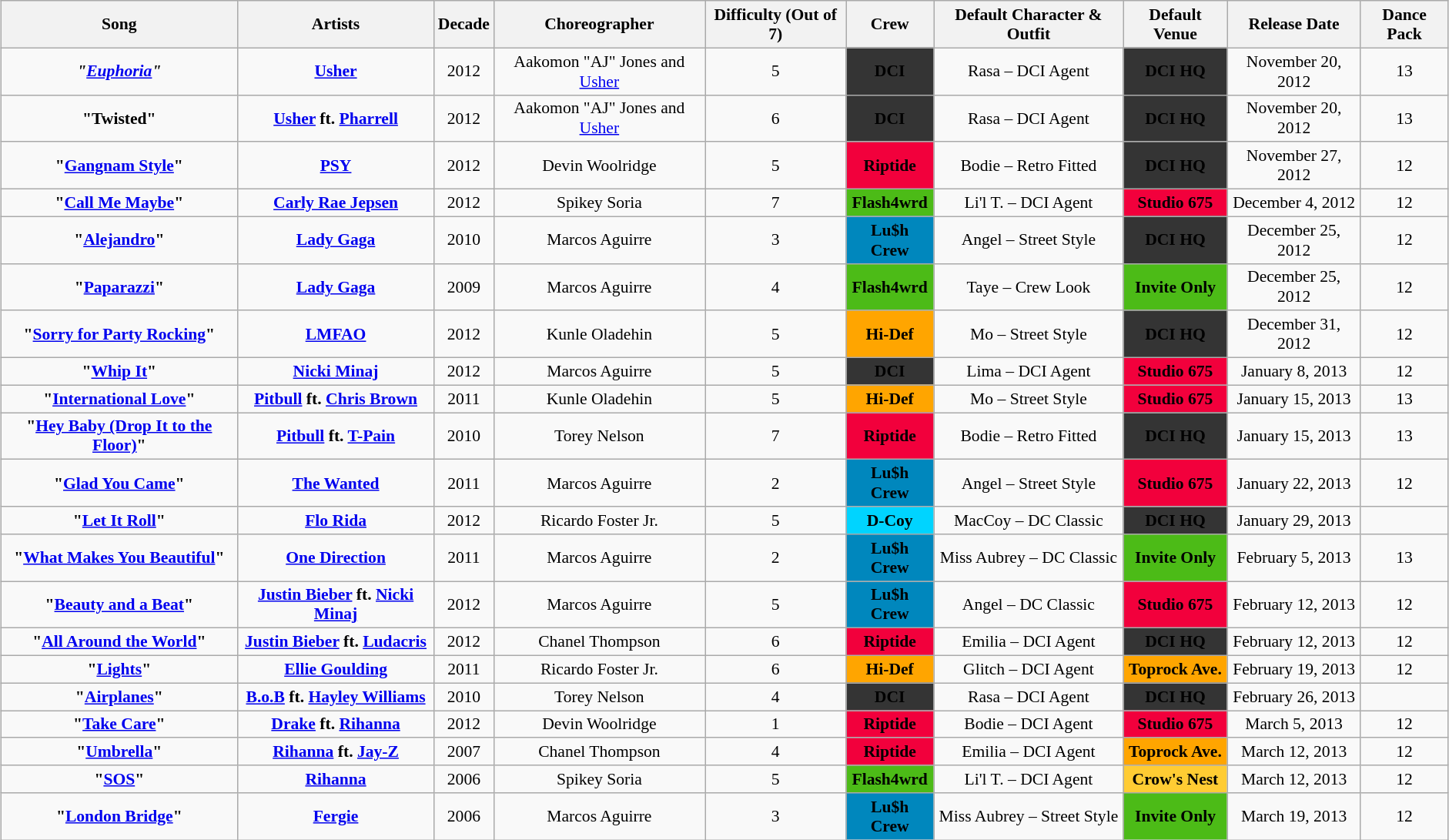<table class="wikitable sortable mw-collapsible mw-collapsed" style="font-size:90%; text-align:center; margin: 5px;">
<tr>
<th>Song</th>
<th>Artists</th>
<th>Decade</th>
<th>Choreographer</th>
<th>Difficulty (Out of 7)</th>
<th>Crew</th>
<th>Default Character & Outfit</th>
<th>Default Venue</th>
<th>Release Date</th>
<th>Dance Pack</th>
</tr>
<tr>
<td><strong><em>"<a href='#'>Euphoria</a>"</em></strong></td>
<td><strong><a href='#'>Usher</a></strong></td>
<td>2012</td>
<td>Aakomon "AJ" Jones and <a href='#'>Usher</a></td>
<td>5</td>
<td bgcolor="#343434"><span> <strong>DCI</strong> </span></td>
<td>Rasa – DCI Agent</td>
<td bgcolor="#343434"><span> <strong>DCI HQ</strong></span></td>
<td>November 20, 2012</td>
<td>13</td>
</tr>
<tr>
<td><strong>"Twisted"</strong></td>
<td><strong><a href='#'>Usher</a> ft. <a href='#'>Pharrell</a></strong></td>
<td>2012</td>
<td>Aakomon "AJ" Jones and <a href='#'>Usher</a></td>
<td>6</td>
<td bgcolor="#343434"><span> <strong>DCI</strong> </span></td>
<td>Rasa – DCI Agent</td>
<td bgcolor="#343434"><span> <strong>DCI HQ</strong></span></td>
<td>November 20, 2012</td>
<td>13</td>
</tr>
<tr>
<td><strong>"<a href='#'>Gangnam Style</a>"</strong></td>
<td><strong><a href='#'>PSY</a></strong></td>
<td>2012</td>
<td>Devin Woolridge</td>
<td>5</td>
<td bgcolor="#F2003C"><span> <strong>Riptide</strong></span></td>
<td>Bodie – Retro Fitted</td>
<td bgcolor="#343434"><span> <strong>DCI HQ</strong></span></td>
<td>November 27, 2012</td>
<td>12</td>
</tr>
<tr>
<td><strong>"<a href='#'>Call Me Maybe</a>"</strong></td>
<td><strong><a href='#'>Carly Rae Jepsen</a></strong></td>
<td>2012</td>
<td>Spikey Soria</td>
<td>7</td>
<td bgcolor="#4CBB17"><span> <strong>Flash4wrd</strong></span></td>
<td>Li'l T. – DCI Agent</td>
<td bgcolor="#F2003C"><span> <strong>Studio 675</strong></span></td>
<td>December 4, 2012</td>
<td>12</td>
</tr>
<tr>
<td><strong>"<a href='#'>Alejandro</a>"</strong></td>
<td><strong><a href='#'>Lady Gaga</a></strong></td>
<td>2010</td>
<td>Marcos Aguirre</td>
<td>3</td>
<td bgcolor="0087BD"><span> <strong>Lu$h Crew</strong></span></td>
<td>Angel – Street Style</td>
<td bgcolor="#343434"><span> <strong>DCI HQ</strong></span></td>
<td>December 25, 2012</td>
<td>12</td>
</tr>
<tr>
<td><strong>"<a href='#'>Paparazzi</a>"</strong></td>
<td><strong><a href='#'>Lady Gaga</a></strong></td>
<td>2009</td>
<td>Marcos Aguirre</td>
<td>4</td>
<td bgcolor="#4CBB17"><span> <strong>Flash4wrd</strong></span></td>
<td>Taye – Crew Look</td>
<td bgcolor="#4CBB17"><span> <strong>Invite Only</strong></span></td>
<td>December 25, 2012</td>
<td>12</td>
</tr>
<tr>
<td><strong>"<a href='#'>Sorry for Party Rocking</a>"</strong></td>
<td><strong><a href='#'>LMFAO</a></strong></td>
<td>2012</td>
<td>Kunle Oladehin</td>
<td>5</td>
<td bgcolor="#FFA500"><span> <strong>Hi-Def</strong></span></td>
<td>Mo – Street Style</td>
<td bgcolor="#343434"><span> <strong>DCI HQ</strong></span></td>
<td>December 31, 2012</td>
<td>12</td>
</tr>
<tr>
<td><strong>"<a href='#'>Whip It</a>"</strong></td>
<td><strong><a href='#'>Nicki Minaj</a></strong></td>
<td>2012</td>
<td>Marcos Aguirre</td>
<td>5</td>
<td bgcolor="#343434"><span> <strong>DCI</strong> </span></td>
<td>Lima – DCI Agent</td>
<td bgcolor="#F2003C"><span> <strong>Studio 675</strong></span></td>
<td>January 8, 2013</td>
<td>12</td>
</tr>
<tr>
<td><strong>"<a href='#'>International Love</a>"</strong></td>
<td><strong><a href='#'>Pitbull</a> ft. <a href='#'>Chris Brown</a></strong></td>
<td>2011</td>
<td>Kunle Oladehin</td>
<td>5</td>
<td bgcolor="#FFA500"><span> <strong>Hi-Def</strong></span></td>
<td>Mo – Street Style</td>
<td bgcolor="#F2003C"><span> <strong>Studio 675</strong></span></td>
<td>January 15, 2013</td>
<td>13</td>
</tr>
<tr>
<td><strong>"<a href='#'>Hey Baby (Drop It to the Floor)</a>"</strong></td>
<td><strong><a href='#'>Pitbull</a> ft. <a href='#'>T-Pain</a></strong></td>
<td>2010</td>
<td>Torey Nelson</td>
<td>7</td>
<td bgcolor="#F2003C"><span> <strong>Riptide</strong></span></td>
<td>Bodie – Retro Fitted</td>
<td bgcolor="#343434"><span> <strong>DCI HQ</strong></span></td>
<td>January 15, 2013</td>
<td>13</td>
</tr>
<tr>
<td><strong>"<a href='#'>Glad You Came</a>"</strong></td>
<td><strong><a href='#'>The Wanted</a></strong></td>
<td>2011</td>
<td>Marcos Aguirre</td>
<td>2</td>
<td bgcolor="0087BD"><span> <strong>Lu$h Crew</strong></span></td>
<td>Angel – Street Style</td>
<td bgcolor="#F2003C"><span> <strong>Studio 675</strong></span></td>
<td>January 22, 2013</td>
<td>12</td>
</tr>
<tr>
<td><strong>"<a href='#'>Let It Roll</a>"</strong></td>
<td><strong><a href='#'>Flo Rida</a></strong></td>
<td>2012</td>
<td>Ricardo Foster Jr.</td>
<td>5</td>
<td bgcolor="#00D4FF"><span><strong>D-Coy</strong></span></td>
<td>MacCoy – DC Classic</td>
<td bgcolor="#343434"><span> <strong>DCI HQ</strong></span></td>
<td>January 29, 2013</td>
<td></td>
</tr>
<tr>
<td><strong>"<a href='#'>What Makes You Beautiful</a>"</strong></td>
<td><strong><a href='#'>One Direction</a></strong></td>
<td>2011</td>
<td>Marcos Aguirre</td>
<td>2</td>
<td bgcolor="#0087BD"><span><strong>Lu$h Crew</strong></span></td>
<td>Miss Aubrey – DC Classic</td>
<td bgcolor="#4CBB17"><span> <strong>Invite Only</strong></span></td>
<td>February 5, 2013</td>
<td>13</td>
</tr>
<tr>
<td><strong>"<a href='#'>Beauty and a Beat</a>"</strong></td>
<td><strong><a href='#'>Justin Bieber</a> ft. <a href='#'>Nicki Minaj</a></strong></td>
<td>2012</td>
<td>Marcos Aguirre</td>
<td>5</td>
<td bgcolor="0087BD"><span> <strong>Lu$h Crew</strong></span></td>
<td>Angel – DC Classic</td>
<td bgcolor="#F2003C"><span> <strong>Studio 675</strong></span></td>
<td>February 12, 2013</td>
<td>12</td>
</tr>
<tr>
<td><strong>"<a href='#'>All Around the World</a>"</strong></td>
<td><strong><a href='#'>Justin Bieber</a> ft. <a href='#'>Ludacris</a></strong></td>
<td>2012</td>
<td>Chanel Thompson</td>
<td>6</td>
<td bgcolor="#F2003C"><span><strong>Riptide</strong> </span></td>
<td>Emilia – DCI Agent</td>
<td bgcolor="#343434"><span> <strong>DCI HQ</strong></span></td>
<td>February 12, 2013</td>
<td>12</td>
</tr>
<tr>
<td><strong>"<a href='#'>Lights</a>"</strong></td>
<td><strong><a href='#'>Ellie Goulding</a></strong></td>
<td>2011</td>
<td>Ricardo Foster Jr.</td>
<td>6</td>
<td bgcolor="#FFA500"><span> <strong>Hi-Def</strong></span></td>
<td>Glitch – DCI Agent</td>
<td bgcolor="#FFA500"><span> <strong>Toprock Ave.</strong></span></td>
<td>February 19, 2013</td>
<td>12</td>
</tr>
<tr>
<td><strong>"<a href='#'>Airplanes</a>"</strong></td>
<td><strong><a href='#'>B.o.B</a> ft. <a href='#'>Hayley Williams</a></strong></td>
<td>2010</td>
<td>Torey Nelson</td>
<td>4</td>
<td bgcolor="#343434"><span> <strong>DCI</strong></span></td>
<td>Rasa – DCI Agent</td>
<td bgcolor="#343434"><span> <strong>DCI HQ</strong></span></td>
<td>February 26, 2013</td>
<td></td>
</tr>
<tr>
<td><strong>"<a href='#'>Take Care</a>"</strong></td>
<td><strong><a href='#'>Drake</a> ft. <a href='#'>Rihanna</a></strong></td>
<td>2012</td>
<td>Devin Woolridge</td>
<td>1</td>
<td bgcolor="#F2003C"><span><strong>Riptide</strong> </span></td>
<td>Bodie – DCI Agent</td>
<td bgcolor="#F2003C"><span> <strong>Studio 675</strong></span></td>
<td>March 5, 2013</td>
<td>12</td>
</tr>
<tr>
<td><strong>"<a href='#'>Umbrella</a>"</strong></td>
<td><strong><a href='#'>Rihanna</a> ft. <a href='#'>Jay-Z</a></strong></td>
<td>2007</td>
<td>Chanel Thompson</td>
<td>4</td>
<td bgcolor="#F2003C"><span><strong>Riptide</strong> </span></td>
<td>Emilia – DCI Agent</td>
<td bgcolor="#FFA500"><span> <strong>Toprock Ave.</strong></span></td>
<td>March 12, 2013</td>
<td>12</td>
</tr>
<tr>
<td><strong>"<a href='#'>SOS</a>"</strong></td>
<td><strong><a href='#'>Rihanna</a></strong></td>
<td>2006</td>
<td>Spikey Soria</td>
<td>5</td>
<td bgcolor="#4CBB17"><span> <strong>Flash4wrd</strong></span></td>
<td>Li'l T. – DCI Agent</td>
<td bgcolor="#FFCC33"><span><strong>Crow's Nest</strong></span></td>
<td>March 12, 2013</td>
<td>12</td>
</tr>
<tr>
<td><strong>"<a href='#'>London Bridge</a>"</strong></td>
<td><strong><a href='#'>Fergie</a></strong></td>
<td>2006</td>
<td>Marcos Aguirre</td>
<td>3</td>
<td bgcolor="#0087BD"><span><strong>Lu$h Crew</strong></span></td>
<td>Miss Aubrey – Street Style</td>
<td bgcolor="#4CBB17"><span> <strong>Invite Only</strong></span></td>
<td>March 19, 2013</td>
<td>12</td>
</tr>
</table>
